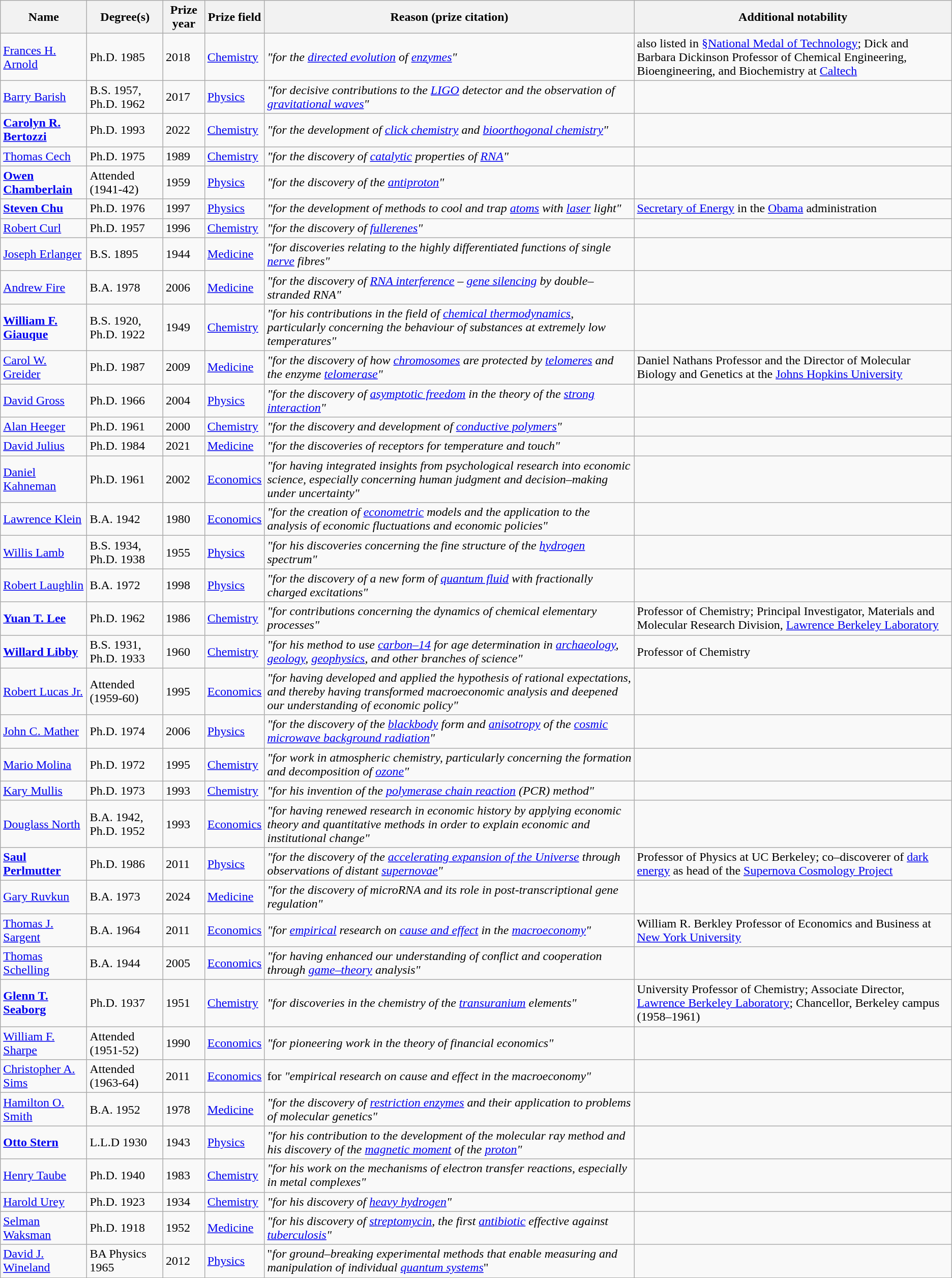<table class = "wikitable sortable">
<tr>
<th scope = "col">Name</th>
<th scope = "col">Degree(s)</th>
<th scope = "col">Prize year</th>
<th scope = "col">Prize field</th>
<th scope = "col" class="unsortable">Reason (prize citation)</th>
<th scope = "col" class="unsortable">Additional notability</th>
</tr>
<tr>
<td data-sort-value="arnold, frances"><a href='#'>Frances H. Arnold</a></td>
<td data-sort-value="phd 1985">Ph.D. 1985</td>
<td>2018</td>
<td><a href='#'>Chemistry</a></td>
<td><em>"for the <a href='#'>directed evolution</a> of <a href='#'>enzymes</a>"</em></td>
<td>also listed in <a href='#'>§National Medal of Technology</a>; Dick and Barbara Dickinson Professor of Chemical Engineering, Bioengineering, and Biochemistry at <a href='#'>Caltech</a></td>
</tr>
<tr>
<td data-sort-value="barish, barry"><a href='#'>Barry Barish</a></td>
<td data-sort-value="b 1957 s">B.S. 1957, Ph.D. 1962</td>
<td>2017</td>
<td><a href='#'>Physics</a></td>
<td><em>"for decisive contributions to the <a href='#'>LIGO</a> detector and the observation of <a href='#'>gravitational waves</a>"</em></td>
<td></td>
</tr>
<tr>
<td data-sort-value="bertozzi, carolyn"><strong><a href='#'>Carolyn R. Bertozzi</a></strong></td>
<td data-sort-value="phd ">Ph.D. 1993</td>
<td>2022</td>
<td><a href='#'>Chemistry</a></td>
<td><em>"for the development of <a href='#'>click chemistry</a> and <a href='#'>bioorthogonal chemistry</a>"</em></td>
<td></td>
</tr>
<tr>
<td data-sort-value="cech, Thomas"><a href='#'>Thomas Cech</a></td>
<td data-sort-value="phd 1975">Ph.D. 1975</td>
<td>1989</td>
<td><a href='#'>Chemistry</a></td>
<td><em>"for the discovery of <a href='#'>catalytic</a> properties of <a href='#'>RNA</a>"</em></td>
<td></td>
</tr>
<tr>
<td data-sort-value="Chamberlain, Owen"><strong><a href='#'>Owen Chamberlain</a></strong></td>
<td data-sort-value=""Attended 1941"">Attended<br>(1941-42)</td>
<td>1959</td>
<td><a href='#'>Physics</a></td>
<td><em>"for the discovery of the <a href='#'>antiproton</a>"</em></td>
<td></td>
</tr>
<tr>
<td data-sort-value="Chu, steve"><strong><a href='#'>Steven Chu</a></strong></td>
<td data-sort-value="phd 1976">Ph.D. 1976</td>
<td>1997</td>
<td><a href='#'>Physics</a></td>
<td><em>"for the development of methods to cool and trap <a href='#'>atoms</a> with <a href='#'>laser</a> light"</em></td>
<td><a href='#'>Secretary of Energy</a> in the <a href='#'>Obama</a> administration</td>
</tr>
<tr>
<td data-sort-value="cull, robert"><a href='#'>Robert Curl</a></td>
<td data-sort-value="phd 1957">Ph.D. 1957</td>
<td>1996</td>
<td><a href='#'>Chemistry</a></td>
<td><em>"for the discovery of <a href='#'>fullerenes</a>"</em></td>
<td></td>
</tr>
<tr>
<td data-sort-value="erlanger, joseph"><a href='#'>Joseph Erlanger</a></td>
<td data-sort-value="b 1895 s">B.S. 1895</td>
<td>1944</td>
<td><a href='#'>Medicine</a></td>
<td><em>"for discoveries relating to the highly differentiated functions of single <a href='#'>nerve</a> fibres"</em></td>
<td></td>
</tr>
<tr>
<td data-sort-value="fire, andrew"><a href='#'>Andrew Fire</a></td>
<td data-sort-value="b 1978 a">B.A. 1978</td>
<td>2006</td>
<td><a href='#'>Medicine</a></td>
<td><em>"for the discovery of <a href='#'>RNA interference</a> – <a href='#'>gene silencing</a> by double–stranded RNA"</em></td>
<td></td>
</tr>
<tr>
<td data-sort-value="giauque, william"><strong><a href='#'>William F. Giauque</a></strong></td>
<td data-sort-value="b 1920 s">B.S. 1920, Ph.D. 1922</td>
<td>1949</td>
<td><a href='#'>Chemistry</a></td>
<td><em>"for his contributions in the field of <a href='#'>chemical thermodynamics</a>, particularly concerning the behaviour of substances at extremely low temperatures"</em></td>
<td></td>
</tr>
<tr>
<td data-sort-value="greider, carol"><a href='#'>Carol W. Greider</a></td>
<td data-sort-value="phd 1987">Ph.D. 1987</td>
<td>2009</td>
<td><a href='#'>Medicine</a></td>
<td><em>"for the discovery of how <a href='#'>chromosomes</a> are protected by <a href='#'>telomeres</a> and the enzyme <a href='#'>telomerase</a>"</em></td>
<td>Daniel Nathans Professor and the Director of Molecular Biology and Genetics at the <a href='#'>Johns Hopkins University</a></td>
</tr>
<tr>
<td data-sort-value="gross, david"><a href='#'>David Gross</a></td>
<td data-sort-value="phd 1966">Ph.D. 1966</td>
<td>2004</td>
<td><a href='#'>Physics</a></td>
<td><em>"for the discovery of <a href='#'>asymptotic freedom</a> in the theory of the <a href='#'>strong interaction</a>"</em></td>
<td></td>
</tr>
<tr>
<td data-sort-value="heeger, alan"><a href='#'>Alan Heeger</a></td>
<td data-sort-value="phd 1961">Ph.D. 1961</td>
<td>2000</td>
<td><a href='#'>Chemistry</a></td>
<td><em>"for the discovery and development of <a href='#'>conductive polymers</a>"</em></td>
<td></td>
</tr>
<tr>
<td data-sort-value="julius, david"><a href='#'>David Julius</a></td>
<td data-sort-value="phd 1961">Ph.D. 1984</td>
<td>2021</td>
<td><a href='#'>Medicine</a></td>
<td><em>"for the discoveries of receptors for temperature and touch"</em></td>
<td></td>
</tr>
<tr>
<td data-sort-value="kahneman, daniel"><a href='#'>Daniel Kahneman</a></td>
<td data-sort-value="phd 1961">Ph.D. 1961</td>
<td>2002</td>
<td><a href='#'>Economics</a></td>
<td><em>"for having integrated insights from psychological research into economic science, especially concerning human judgment and decision–making under uncertainty"</em></td>
<td></td>
</tr>
<tr>
<td data-sort-value="klein, lawrence"><a href='#'>Lawrence Klein</a></td>
<td data-sort-value="b 1942 a">B.A. 1942</td>
<td>1980</td>
<td><a href='#'>Economics</a></td>
<td><em>"for the creation of <a href='#'>econometric</a> models and the application to the analysis of economic fluctuations and economic policies"</em></td>
<td></td>
</tr>
<tr>
<td data-sort-value="lamb, willis"><a href='#'>Willis Lamb</a></td>
<td data-sort-value="b 1934 s">B.S. 1934, Ph.D. 1938</td>
<td>1955</td>
<td><a href='#'>Physics</a></td>
<td><em>"for his discoveries concerning the fine structure of the <a href='#'>hydrogen</a> spectrum"</em></td>
<td></td>
</tr>
<tr>
<td data-sort-value="laughlin, robert"><a href='#'>Robert Laughlin</a></td>
<td data-sort-value="b 1972 a">B.A. 1972</td>
<td>1998</td>
<td><a href='#'>Physics</a></td>
<td><em>"for the discovery of a new form of <a href='#'>quantum fluid</a> with fractionally charged excitations"</em></td>
<td></td>
</tr>
<tr>
<td data-sort-value="lee, yuan"><strong><a href='#'>Yuan T. Lee</a></strong></td>
<td data-sort-value="phd 1962">Ph.D. 1962</td>
<td>1986</td>
<td><a href='#'>Chemistry</a></td>
<td><em>"for contributions concerning the dynamics of chemical elementary processes"</em></td>
<td>Professor of Chemistry; Principal Investigator, Materials and Molecular Research Division, <a href='#'>Lawrence Berkeley Laboratory</a></td>
</tr>
<tr>
<td data-sort-value="libby, willard"><strong><a href='#'>Willard Libby</a></strong></td>
<td data-sort-value="b 1931 s">B.S. 1931, Ph.D. 1933</td>
<td>1960</td>
<td><a href='#'>Chemistry</a></td>
<td><em>"for his method to use <a href='#'>carbon–14</a> for age determination in <a href='#'>archaeology</a>, <a href='#'>geology</a>, <a href='#'>geophysics</a>, and other branches of science"</em></td>
<td>Professor of Chemistry</td>
</tr>
<tr>
<td data-sort-value="lucas, robert"><a href='#'>Robert Lucas Jr.</a></td>
<td data-sort-value=""Attended 1959"">Attended<br>(1959-60)</td>
<td>1995</td>
<td><a href='#'>Economics</a></td>
<td><em>"for having developed and applied the hypothesis of rational expectations, and thereby having transformed macroeconomic analysis and deepened our understanding of economic policy"</em></td>
<td></td>
</tr>
<tr>
<td data-sort-value="mather, john"><a href='#'>John C. Mather</a></td>
<td data-sort-value="phd 1974">Ph.D. 1974</td>
<td>2006</td>
<td><a href='#'>Physics</a></td>
<td><em>"for the discovery of the <a href='#'>blackbody</a> form and <a href='#'>anisotropy</a> of the <a href='#'>cosmic microwave background radiation</a>"</em></td>
<td></td>
</tr>
<tr>
<td data-sort-value="molina, mario"><a href='#'>Mario Molina</a></td>
<td data-sort-value="phd 1972">Ph.D. 1972</td>
<td>1995</td>
<td><a href='#'>Chemistry</a></td>
<td><em>"for work in atmospheric chemistry, particularly concerning the formation and decomposition of <a href='#'>ozone</a>"</em></td>
<td></td>
</tr>
<tr>
<td data-sort-value="mullis, kary"><a href='#'>Kary Mullis</a></td>
<td data-sort-value="phd 1973">Ph.D. 1973</td>
<td>1993</td>
<td><a href='#'>Chemistry</a></td>
<td><em>"for his invention of the <a href='#'>polymerase chain reaction</a> (PCR) method"</em></td>
<td></td>
</tr>
<tr>
<td data-sort-value="north, douglass"><a href='#'>Douglass North</a></td>
<td data-sort-value="b 1942 a">B.A. 1942, Ph.D. 1952</td>
<td>1993</td>
<td><a href='#'>Economics</a></td>
<td><em>"for having renewed research in economic history by applying economic theory and quantitative methods in order to explain economic and institutional change"</em></td>
<td></td>
</tr>
<tr>
<td data-sort-value="perlmutter, saul"><strong><a href='#'>Saul Perlmutter</a></strong></td>
<td data-sort-value="phd 1986">Ph.D. 1986</td>
<td>2011</td>
<td><a href='#'>Physics</a></td>
<td><em>"for the discovery of the <a href='#'>accelerating expansion of the Universe</a> through observations of distant <a href='#'>supernovae</a>"</em></td>
<td>Professor of Physics at UC Berkeley; co–discoverer of <a href='#'>dark energy</a> as head of the <a href='#'>Supernova Cosmology Project</a></td>
</tr>
<tr>
<td><a href='#'>Gary Ruvkun</a></td>
<td>B.A. 1973</td>
<td>2024</td>
<td><a href='#'>Medicine</a></td>
<td><em>"for the discovery of microRNA and its role in post-transcriptional gene regulation"</em></td>
<td></td>
</tr>
<tr>
<td data-sort-value="sargent, thomas"><a href='#'>Thomas J. Sargent</a></td>
<td data-sort-value="b 1964 a">B.A. 1964</td>
<td>2011</td>
<td><a href='#'>Economics</a></td>
<td><em>"for <a href='#'>empirical</a> research on <a href='#'>cause and effect</a> in the <a href='#'>macroeconomy</a>"</em></td>
<td>William R. Berkley Professor of Economics and Business at <a href='#'>New York University</a></td>
</tr>
<tr>
<td data-sort-value="schelling, thomas"><a href='#'>Thomas Schelling</a></td>
<td data-sort-value="b 1944 a">B.A. 1944</td>
<td>2005</td>
<td><a href='#'>Economics</a></td>
<td><em>"for having enhanced our understanding of conflict and cooperation through <a href='#'>game–theory</a> analysis"</em></td>
<td></td>
</tr>
<tr>
<td data-sort-value="seaborg, glenn"><strong><a href='#'>Glenn T. Seaborg</a></strong></td>
<td data-sort-value="phd 1937">Ph.D. 1937</td>
<td>1951</td>
<td><a href='#'>Chemistry</a></td>
<td><em>"for discoveries in the chemistry of the <a href='#'>transuranium</a> elements"</em></td>
<td>University Professor of Chemistry; Associate Director, <a href='#'>Lawrence Berkeley Laboratory</a>; Chancellor, Berkeley campus (1958–1961)</td>
</tr>
<tr>
<td data-sort-value="sharpe, william"><a href='#'>William F. Sharpe</a></td>
<td data-sort-value=""Attended 1951"">Attended<br>(1951-52)</td>
<td>1990</td>
<td><a href='#'>Economics</a></td>
<td><em>"for pioneering work in the theory of financial economics"</em></td>
<td></td>
</tr>
<tr>
<td data-sort-value="sims, christopher"><a href='#'>Christopher A. Sims</a></td>
<td data-sort-value=""Attended 1963"">Attended<br>(1963-64)</td>
<td>2011</td>
<td><a href='#'>Economics</a></td>
<td>for <em>"empirical research on cause and effect in the macroeconomy"</em></td>
<td></td>
</tr>
<tr>
<td data-sort-value="smith, hamilton"><a href='#'>Hamilton O. Smith</a></td>
<td data-sort-value="b 1952 a">B.A. 1952</td>
<td>1978</td>
<td><a href='#'>Medicine</a></td>
<td><em>"for the discovery of <a href='#'>restriction enzymes</a> and their application to problems of molecular genetics"</em></td>
<td></td>
</tr>
<tr>
<td data-sort-value="stern, otto"><strong><a href='#'>Otto Stern</a></strong></td>
<td data-sort-value="lld 1930">L.L.D 1930</td>
<td>1943</td>
<td><a href='#'>Physics</a></td>
<td><em>"for his contribution to the development of the molecular ray method and his discovery of the <a href='#'>magnetic moment</a> of the <a href='#'>proton</a>"</em></td>
<td></td>
</tr>
<tr>
<td data-sort-value="taube, henry"><a href='#'>Henry Taube</a></td>
<td data-sort-value="phd 1940">Ph.D. 1940</td>
<td>1983</td>
<td><a href='#'>Chemistry</a></td>
<td><em>"for his work on the mechanisms of electron transfer reactions, especially in metal complexes"</em></td>
<td></td>
</tr>
<tr>
<td data-sort-value="urey, harold"><a href='#'>Harold Urey</a></td>
<td data-sort-value="phd 1923">Ph.D. 1923</td>
<td>1934</td>
<td><a href='#'>Chemistry</a></td>
<td><em>"for his discovery of <a href='#'>heavy hydrogen</a>"</em></td>
<td></td>
</tr>
<tr>
<td data-sort-value="waksman,  selman"><a href='#'>Selman Waksman</a></td>
<td data-sort-value="phd 1918">Ph.D. 1918</td>
<td>1952</td>
<td><a href='#'>Medicine</a></td>
<td><em>"for his discovery of <a href='#'>streptomycin</a>, the first <a href='#'>antibiotic</a> effective against <a href='#'>tuberculosis</a>"</em></td>
<td></td>
</tr>
<tr>
<td data-sort-value="wineland, david"><a href='#'>David J. Wineland</a></td>
<td data-sort-value="b 1965 a">BA Physics 1965</td>
<td>2012</td>
<td><a href='#'>Physics</a></td>
<td>"<em>for ground–breaking experimental methods that enable measuring and manipulation of individual <a href='#'>quantum systems</a></em>"</td>
<td></td>
</tr>
</table>
